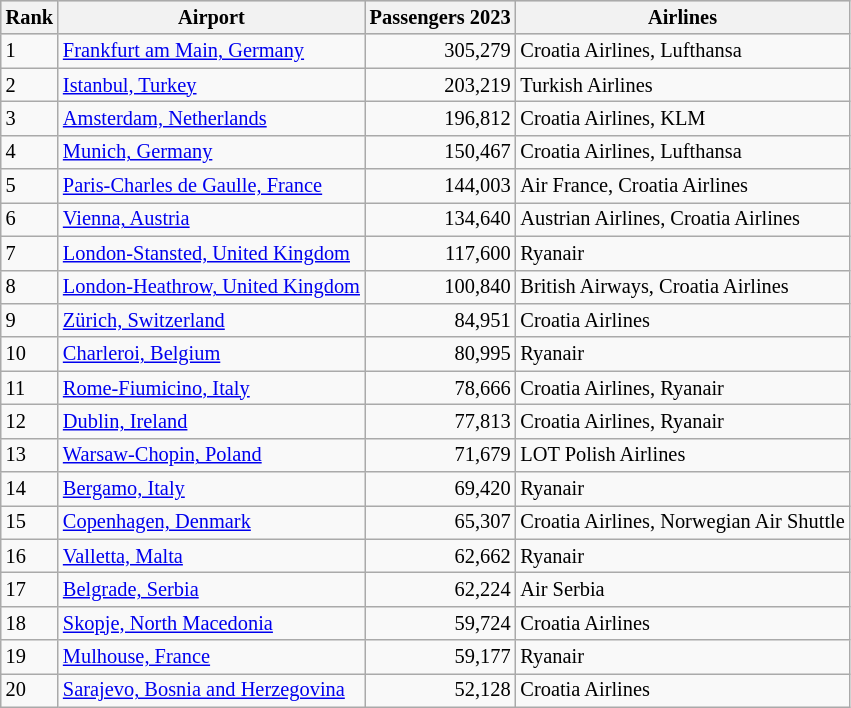<table class="wikitable sortable" style="font-size: 85%; width:align">
<tr style="background:lightgrey;">
<th>Rank</th>
<th>Airport</th>
<th>Passengers 2023</th>
<th>Airlines</th>
</tr>
<tr>
<td>1</td>
<td> <a href='#'>Frankfurt am Main, Germany</a></td>
<td style="text-align:right;">305,279</td>
<td>Croatia Airlines, Lufthansa</td>
</tr>
<tr>
<td>2</td>
<td> <a href='#'>Istanbul, Turkey</a></td>
<td style="text-align:right;">203,219</td>
<td>Turkish Airlines</td>
</tr>
<tr>
<td>3</td>
<td> <a href='#'>Amsterdam, Netherlands</a></td>
<td style="text-align:right;">196,812</td>
<td>Croatia Airlines, KLM</td>
</tr>
<tr>
<td>4</td>
<td> <a href='#'>Munich, Germany</a></td>
<td style="text-align:right;">150,467</td>
<td>Croatia Airlines, Lufthansa</td>
</tr>
<tr>
<td>5</td>
<td> <a href='#'>Paris-Charles de Gaulle, France</a></td>
<td style="text-align:right;">144,003</td>
<td>Air France, Croatia Airlines</td>
</tr>
<tr>
<td>6</td>
<td> <a href='#'>Vienna, Austria</a></td>
<td style="text-align:right;">134,640</td>
<td>Austrian Airlines, Croatia Airlines</td>
</tr>
<tr>
<td>7</td>
<td> <a href='#'>London-Stansted, United Kingdom</a></td>
<td style="text-align:right;">117,600</td>
<td>Ryanair</td>
</tr>
<tr>
<td>8</td>
<td> <a href='#'>London-Heathrow, United Kingdom</a></td>
<td style="text-align:right;">100,840</td>
<td>British Airways, Croatia Airlines</td>
</tr>
<tr>
<td>9</td>
<td> <a href='#'>Zürich, Switzerland</a></td>
<td style="text-align:right;">84,951</td>
<td>Croatia Airlines</td>
</tr>
<tr>
<td>10</td>
<td> <a href='#'>Charleroi, Belgium</a></td>
<td style="text-align:right;">80,995</td>
<td>Ryanair</td>
</tr>
<tr>
<td>11</td>
<td> <a href='#'>Rome-Fiumicino, Italy</a></td>
<td style="text-align:right;">78,666</td>
<td>Croatia Airlines, Ryanair</td>
</tr>
<tr>
<td>12</td>
<td> <a href='#'>Dublin, Ireland</a></td>
<td style="text-align:right;">77,813</td>
<td>Croatia Airlines, Ryanair</td>
</tr>
<tr>
<td>13</td>
<td> <a href='#'>Warsaw-Chopin, Poland</a></td>
<td style="text-align:right;">71,679</td>
<td>LOT Polish Airlines</td>
</tr>
<tr>
<td>14</td>
<td> <a href='#'>Bergamo, Italy</a></td>
<td style="text-align:right;">69,420</td>
<td>Ryanair</td>
</tr>
<tr>
<td>15</td>
<td> <a href='#'>Copenhagen, Denmark</a></td>
<td style="text-align:right;">65,307</td>
<td>Croatia Airlines, Norwegian Air Shuttle</td>
</tr>
<tr>
<td>16</td>
<td> <a href='#'>Valletta, Malta</a></td>
<td style="text-align:right;">62,662</td>
<td>Ryanair</td>
</tr>
<tr>
<td>17</td>
<td> <a href='#'>Belgrade, Serbia</a></td>
<td style="text-align:right;">62,224</td>
<td>Air Serbia</td>
</tr>
<tr>
<td>18</td>
<td> <a href='#'>Skopje, North Macedonia</a></td>
<td style="text-align:right;">59,724</td>
<td>Croatia Airlines</td>
</tr>
<tr>
<td>19</td>
<td> <a href='#'>Mulhouse, France</a></td>
<td style="text-align:right;">59,177</td>
<td>Ryanair</td>
</tr>
<tr>
<td>20</td>
<td> <a href='#'>Sarajevo, Bosnia and Herzegovina</a></td>
<td style="text-align:right;">52,128</td>
<td>Croatia Airlines</td>
</tr>
</table>
